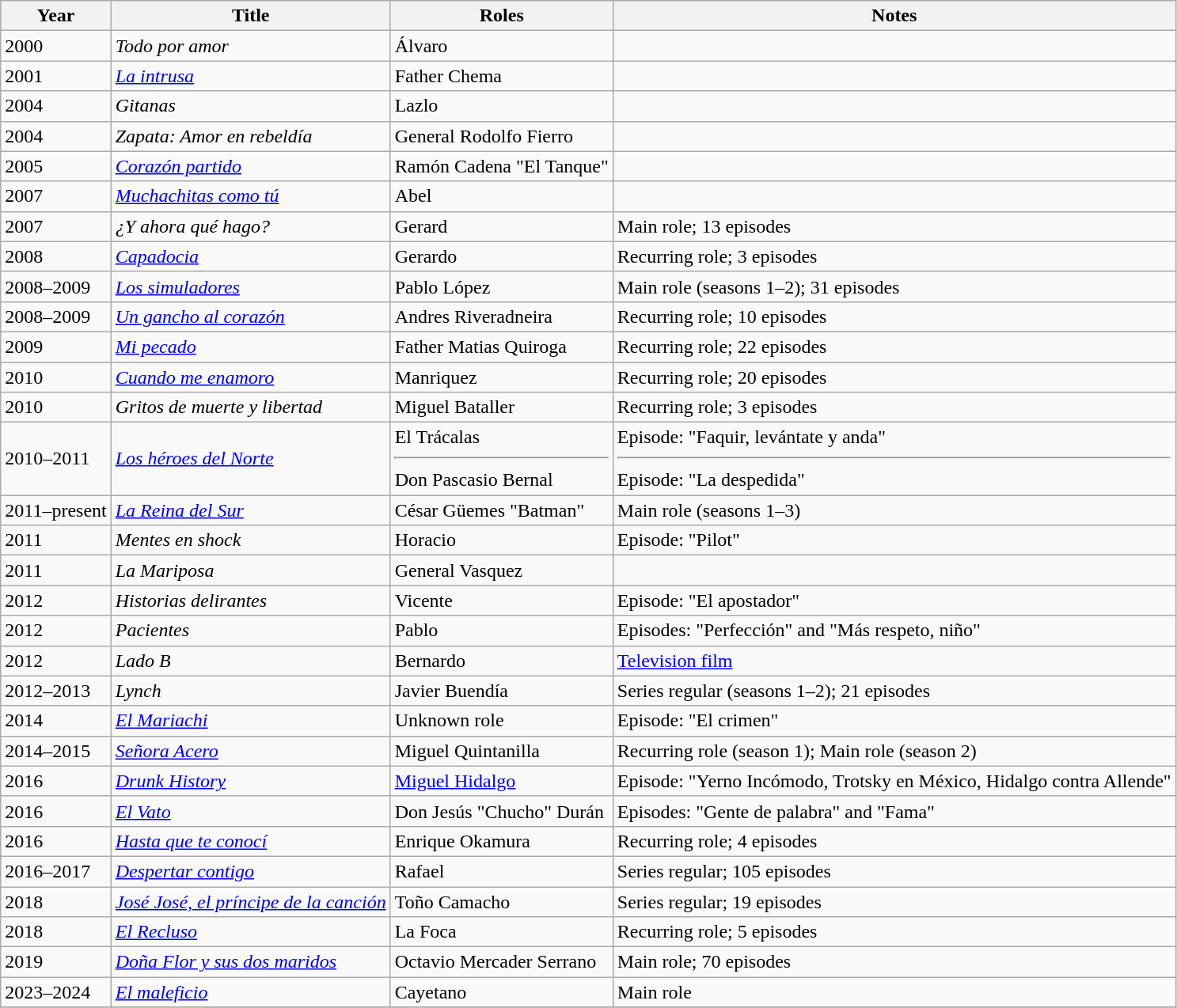<table class="wikitable sortable">
<tr>
<th>Year</th>
<th>Title</th>
<th>Roles</th>
<th>Notes</th>
</tr>
<tr>
<td>2000</td>
<td><em>Todo por amor</em></td>
<td>Álvaro</td>
<td></td>
</tr>
<tr>
<td>2001</td>
<td><em><a href='#'>La intrusa</a></em></td>
<td>Father Chema</td>
<td></td>
</tr>
<tr>
<td>2004</td>
<td><em>Gitanas</em></td>
<td>Lazlo</td>
<td></td>
</tr>
<tr>
<td>2004</td>
<td><em>Zapata: Amor en rebeldía</em></td>
<td>General Rodolfo Fierro</td>
<td></td>
</tr>
<tr>
<td>2005</td>
<td><em><a href='#'>Corazón partido</a></em></td>
<td>Ramón Cadena "El Tanque"</td>
<td></td>
</tr>
<tr>
<td>2007</td>
<td><em><a href='#'>Muchachitas como tú</a></em></td>
<td>Abel</td>
<td></td>
</tr>
<tr>
<td>2007</td>
<td><em>¿Y ahora qué hago?</em></td>
<td>Gerard</td>
<td>Main role; 13 episodes</td>
</tr>
<tr>
<td>2008</td>
<td><em><a href='#'>Capadocia</a></em></td>
<td>Gerardo</td>
<td>Recurring role; 3 episodes</td>
</tr>
<tr>
<td>2008–2009</td>
<td><em><a href='#'>Los simuladores</a></em></td>
<td>Pablo López</td>
<td>Main role (seasons 1–2); 31 episodes</td>
</tr>
<tr>
<td>2008–2009</td>
<td><em><a href='#'>Un gancho al corazón</a></em></td>
<td>Andres Riveradneira</td>
<td>Recurring role; 10 episodes</td>
</tr>
<tr>
<td>2009</td>
<td><em><a href='#'>Mi pecado</a></em></td>
<td>Father Matias Quiroga</td>
<td>Recurring role; 22 episodes</td>
</tr>
<tr>
<td>2010</td>
<td><em><a href='#'>Cuando me enamoro</a></em></td>
<td>Manriquez</td>
<td>Recurring role; 20 episodes</td>
</tr>
<tr>
<td>2010</td>
<td><em>Gritos de muerte y libertad</em></td>
<td>Miguel Bataller</td>
<td>Recurring role; 3 episodes</td>
</tr>
<tr>
<td>2010–2011</td>
<td><em><a href='#'>Los héroes del Norte</a></em></td>
<td>El Trácalas<hr>Don Pascasio Bernal</td>
<td>Episode: "Faquir, levántate y anda"<hr>Episode: "La despedida"</td>
</tr>
<tr>
<td>2011–present</td>
<td><em><a href='#'>La Reina del Sur</a></em></td>
<td>César Güemes "Batman"</td>
<td>Main role (seasons 1–3)</td>
</tr>
<tr>
<td>2011</td>
<td><em>Mentes en shock</em></td>
<td>Horacio</td>
<td>Episode: "Pilot"</td>
</tr>
<tr>
<td>2011</td>
<td><em>La Mariposa</em></td>
<td>General Vasquez</td>
<td></td>
</tr>
<tr>
<td>2012</td>
<td><em>Historias delirantes</em></td>
<td>Vicente</td>
<td>Episode: "El apostador"</td>
</tr>
<tr>
<td>2012</td>
<td><em>Pacientes</em></td>
<td>Pablo</td>
<td>Episodes: "Perfección" and "Más respeto, niño"</td>
</tr>
<tr>
<td>2012</td>
<td><em>Lado B</em></td>
<td>Bernardo</td>
<td><a href='#'>Television film</a></td>
</tr>
<tr>
<td>2012–2013</td>
<td><em>Lynch</em></td>
<td>Javier Buendía</td>
<td>Series regular (seasons 1–2); 21 episodes</td>
</tr>
<tr>
<td>2014</td>
<td><em><a href='#'>El Mariachi</a></em></td>
<td>Unknown role</td>
<td>Episode: "El crimen"</td>
</tr>
<tr>
<td>2014–2015</td>
<td><em><a href='#'>Señora Acero</a></em></td>
<td>Miguel Quintanilla</td>
<td>Recurring role (season 1); Main role (season 2)</td>
</tr>
<tr>
<td>2016</td>
<td><em><a href='#'>Drunk History</a></em></td>
<td><a href='#'>Miguel Hidalgo</a></td>
<td>Episode: "Yerno Incómodo, Trotsky en México, Hidalgo contra Allende"</td>
</tr>
<tr>
<td>2016</td>
<td><em><a href='#'>El Vato</a></em></td>
<td>Don Jesús "Chucho" Durán</td>
<td>Episodes: "Gente de palabra"  and "Fama"</td>
</tr>
<tr>
<td>2016</td>
<td><em><a href='#'>Hasta que te conocí</a></em></td>
<td>Enrique Okamura</td>
<td>Recurring role; 4 episodes</td>
</tr>
<tr>
<td>2016–2017</td>
<td><em><a href='#'>Despertar contigo</a></em></td>
<td>Rafael</td>
<td>Series regular; 105 episodes</td>
</tr>
<tr>
<td>2018</td>
<td><em><a href='#'>José José, el príncipe de la canción</a></em></td>
<td>Toño Camacho</td>
<td>Series regular; 19 episodes</td>
</tr>
<tr>
<td>2018</td>
<td><em><a href='#'>El Recluso</a></em></td>
<td>La Foca</td>
<td>Recurring role; 5 episodes</td>
</tr>
<tr>
<td>2019</td>
<td><em><a href='#'>Doña Flor y sus dos maridos</a></em></td>
<td>Octavio Mercader Serrano</td>
<td>Main role; 70 episodes</td>
</tr>
<tr>
<td>2023–2024</td>
<td><em><a href='#'>El maleficio</a></em></td>
<td>Cayetano</td>
<td>Main role</td>
</tr>
<tr>
</tr>
</table>
